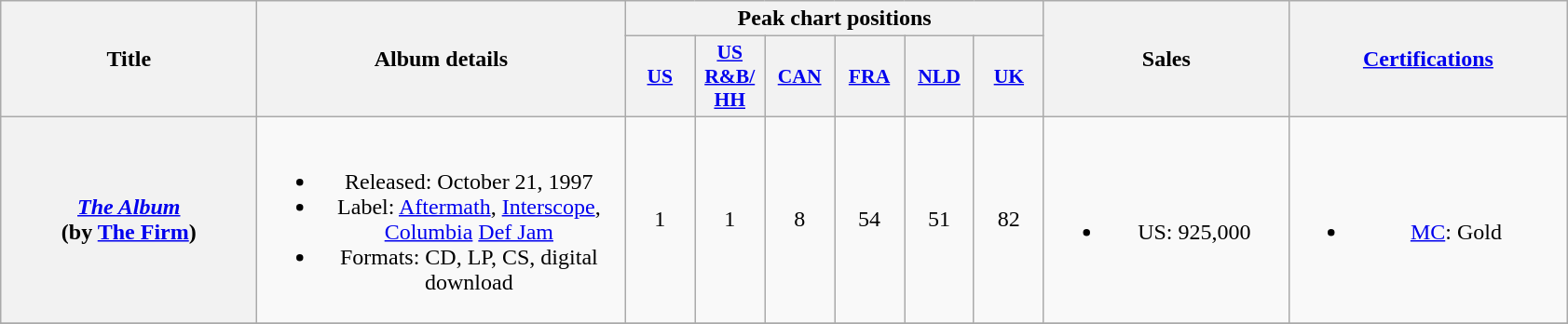<table class="wikitable plainrowheaders" style="text-align:center;">
<tr>
<th scope="col" rowspan="2" style="width:11em;">Title</th>
<th scope="col" rowspan="2" style="width:16em;">Album details</th>
<th scope="col" colspan="6">Peak chart positions</th>
<th scope="col" rowspan="2" style="width:10.5em;">Sales</th>
<th scope="col" rowspan="2" style="width:12em;"><a href='#'>Certifications</a></th>
</tr>
<tr>
<th scope="col" style="width:3em;font-size:90%;"><a href='#'>US</a><br></th>
<th scope="col" style="width:3em;font-size:90%;"><a href='#'>US<br>R&B/<br>HH</a><br></th>
<th scope="col" style="width:3em;font-size:90%;"><a href='#'>CAN</a><br></th>
<th scope="col" style="width:3em;font-size:90%;"><a href='#'>FRA</a><br></th>
<th scope="col" style="width:3em;font-size:90%;"><a href='#'>NLD</a><br></th>
<th scope="col" style="width:3em;font-size:90%;"><a href='#'>UK</a><br></th>
</tr>
<tr>
<th scope="row"><em><a href='#'>The Album</a></em><br><span>(by <a href='#'>The Firm</a>)</span></th>
<td><br><ul><li>Released: October 21, 1997</li><li>Label: <a href='#'>Aftermath</a>, <a href='#'>Interscope</a>, <a href='#'>Columbia</a> <a href='#'> Def Jam</a></li><li>Formats: CD, LP, CS, digital download</li></ul></td>
<td>1</td>
<td>1</td>
<td>8</td>
<td>54</td>
<td>51</td>
<td>82</td>
<td><br><ul><li>US: 925,000</li></ul></td>
<td><br><ul><li><a href='#'>MC</a>: Gold</li></ul></td>
</tr>
<tr>
</tr>
<tr>
</tr>
</table>
